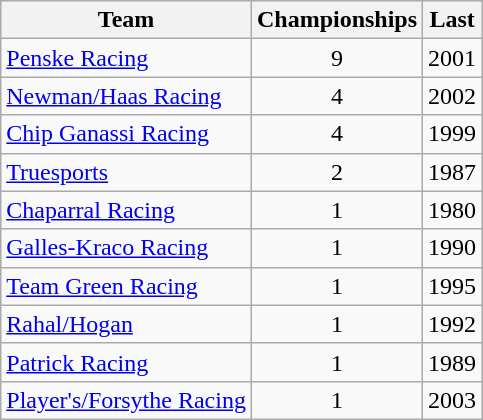<table class="wikitable">
<tr>
<th>Team</th>
<th>Championships</th>
<th>Last</th>
</tr>
<tr>
<td> <a href='#'>Penske Racing</a></td>
<td align="center">9</td>
<td>2001</td>
</tr>
<tr>
<td> <a href='#'>Newman/Haas Racing</a></td>
<td align="center">4</td>
<td>2002</td>
</tr>
<tr>
<td> <a href='#'>Chip Ganassi Racing</a></td>
<td align="center">4</td>
<td>1999</td>
</tr>
<tr>
<td> <a href='#'>Truesports</a></td>
<td align="center">2</td>
<td>1987</td>
</tr>
<tr>
<td> <a href='#'>Chaparral Racing</a></td>
<td align="center">1</td>
<td>1980</td>
</tr>
<tr>
<td> <a href='#'>Galles-Kraco Racing</a></td>
<td align="center">1</td>
<td>1990</td>
</tr>
<tr>
<td> <a href='#'>Team Green Racing</a></td>
<td align="center">1</td>
<td>1995</td>
</tr>
<tr>
<td> <a href='#'>Rahal/Hogan</a></td>
<td align="center">1</td>
<td>1992</td>
</tr>
<tr>
<td> <a href='#'>Patrick Racing</a></td>
<td align="center">1</td>
<td>1989</td>
</tr>
<tr>
<td> <a href='#'>Player's/Forsythe Racing</a></td>
<td align="center">1</td>
<td>2003</td>
</tr>
</table>
